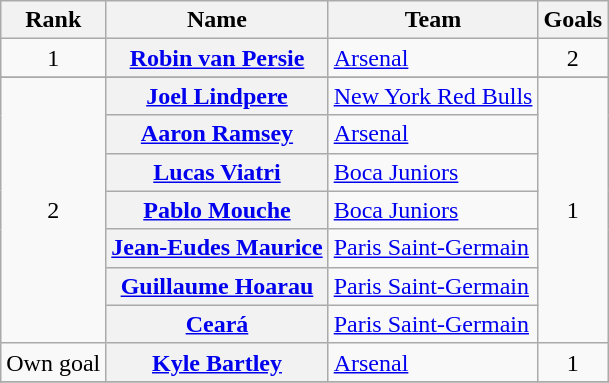<table class="wikitable plainrowheaders sortable" style="text-align:center;">
<tr>
<th scope=col>Rank</th>
<th scope=col>Name</th>
<th scope=col>Team</th>
<th scope=col>Goals</th>
</tr>
<tr>
<td>1</td>
<th scope=row> <a href='#'>Robin van Persie</a></th>
<td align="left"><a href='#'>Arsenal</a></td>
<td>2</td>
</tr>
<tr>
</tr>
<tr>
<td rowspan="7">2</td>
<th scope=row> <a href='#'>Joel Lindpere</a></th>
<td align="left"><a href='#'>New York Red Bulls</a></td>
<td rowspan="7">1</td>
</tr>
<tr>
<th scope=row> <a href='#'>Aaron Ramsey</a></th>
<td align="left"><a href='#'>Arsenal</a></td>
</tr>
<tr>
<th scope=row> <a href='#'>Lucas Viatri</a></th>
<td align="left"><a href='#'>Boca Juniors</a></td>
</tr>
<tr>
<th scope=row> <a href='#'>Pablo Mouche</a></th>
<td align="left"><a href='#'>Boca Juniors</a></td>
</tr>
<tr>
<th scope=row> <a href='#'>Jean-Eudes Maurice</a></th>
<td align="left"><a href='#'>Paris Saint-Germain</a></td>
</tr>
<tr>
<th scope=row> <a href='#'>Guillaume Hoarau</a></th>
<td align="left"><a href='#'>Paris Saint-Germain</a></td>
</tr>
<tr>
<th scope=row> <a href='#'>Ceará</a></th>
<td align="left"><a href='#'>Paris Saint-Germain</a></td>
</tr>
<tr>
<td rowspan="1">Own goal</td>
<th scope=row> <a href='#'>Kyle Bartley</a></th>
<td align="left"><a href='#'>Arsenal</a></td>
<td rowspan="1">1</td>
</tr>
<tr>
</tr>
</table>
